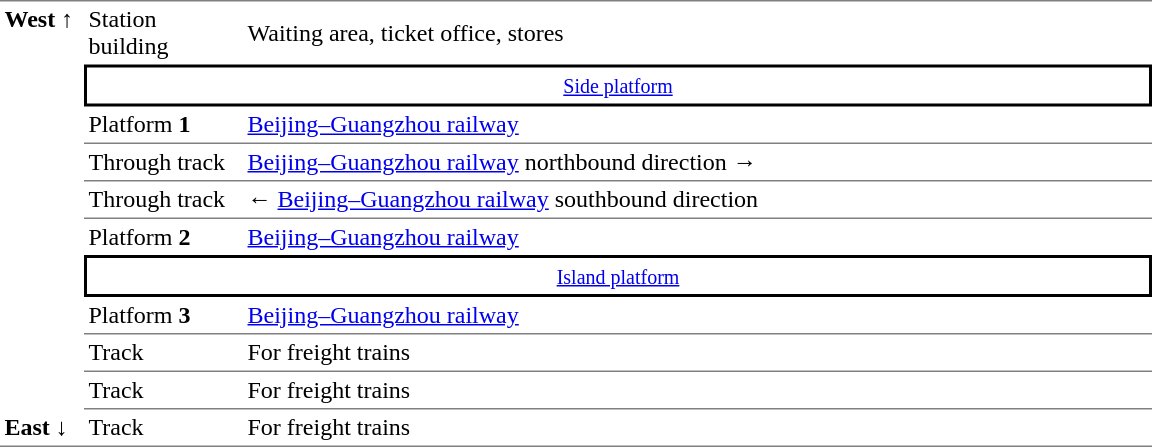<table table border=0 cellspacing=0 cellpadding=3>
<tr>
<td style="border-top:solid 1px gray;" width=50 rowspan=10 valign=top><strong>West ↑</strong></td>
<td style="border-top:solid 1px gray;" width=100>Station building</td>
<td style="border-top:solid 1px gray;" width=600>Waiting area, ticket office, stores</td>
</tr>
<tr>
<td style="border-top:solid 2px black;border-right:solid 2px black;border-left:solid 2px black;border-bottom:solid 2px black;text-align:center;" colspan=2><small><a href='#'>Side platform</a></small></td>
</tr>
<tr>
<td style="border-bottom:solid 1px gray;" width=100>Platform <strong>1</strong></td>
<td style="border-bottom:solid 1px gray;" width=600><a href='#'>Beijing–Guangzhou railway</a></td>
</tr>
<tr>
<td style="border-bottom:solid 1px gray;">Through track</td>
<td style="border-bottom:solid 1px gray;"> <a href='#'>Beijing–Guangzhou railway</a> northbound direction  →</td>
</tr>
<tr>
<td style="border-bottom:solid 1px gray;">Through track</td>
<td style="border-bottom:solid 1px gray;">← <a href='#'>Beijing–Guangzhou railway</a> southbound direction</td>
</tr>
<tr>
<td>Platform <strong>2</strong></td>
<td><a href='#'>Beijing–Guangzhou railway</a></td>
</tr>
<tr>
<td style="border-top:solid 2px black;border-right:solid 2px black;border-left:solid 2px black;border-bottom:solid 2px black;text-align:center;" colspan=2><small><a href='#'>Island platform</a></small></td>
</tr>
<tr>
<td style="border-bottom:solid 1px gray;">Platform <strong>3</strong></td>
<td style="border-bottom:solid 1px gray;"><a href='#'>Beijing–Guangzhou railway</a></td>
</tr>
<tr>
<td style="border-bottom:solid 1px gray;">Track</td>
<td style="border-bottom:solid 1px gray;">For freight trains</td>
</tr>
<tr>
<td style="border-bottom:solid 1px gray;">Track</td>
<td style="border-bottom:solid 1px gray;">For freight trains</td>
</tr>
<tr>
<td style="border-bottom:solid 1px gray;vertical-align:top;"><strong>East ↓</strong></td>
<td style="border-bottom:solid 1px gray;">Track</td>
<td style="border-bottom:solid 1px gray;">For freight trains</td>
</tr>
</table>
